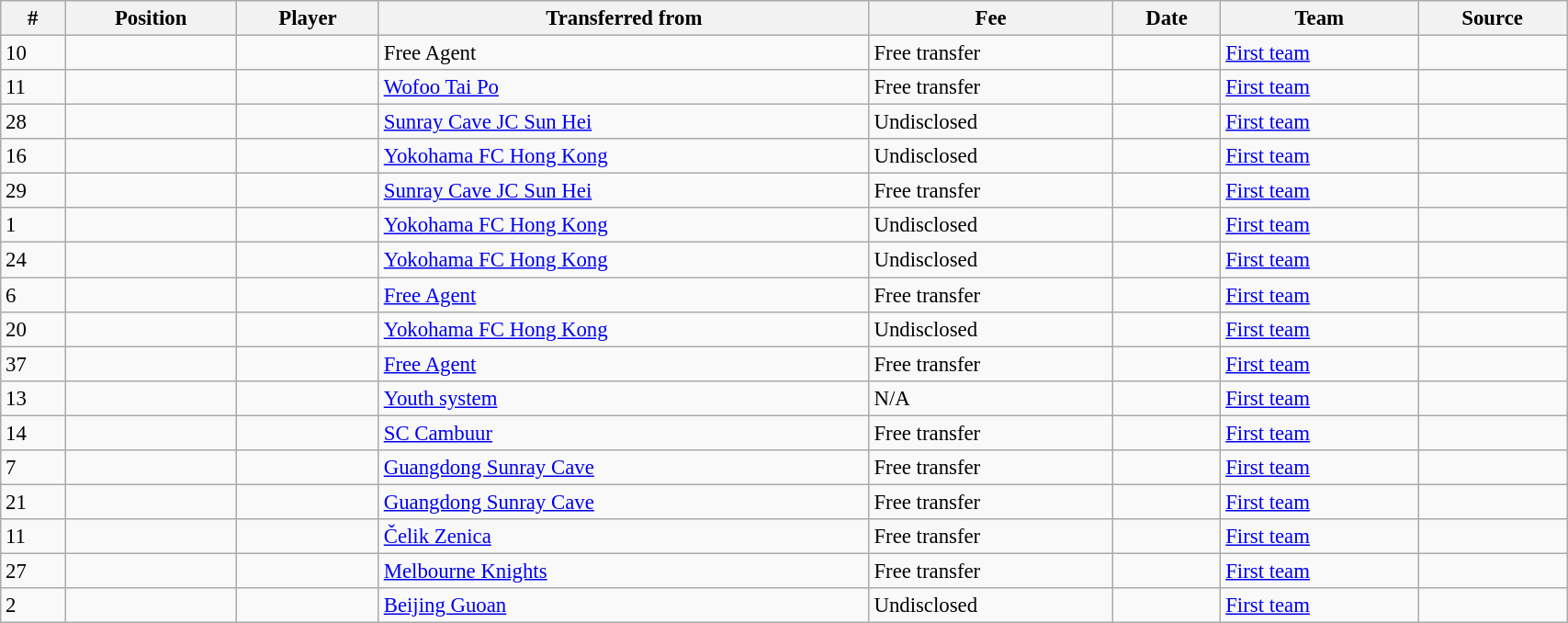<table class="wikitable sortable" style="width:90%; text-align:center; font-size:95%; text-align:left;">
<tr>
<th><strong>#</strong></th>
<th><strong>Position </strong></th>
<th><strong>Player </strong></th>
<th><strong>Transferred from</strong></th>
<th><strong>Fee </strong></th>
<th><strong>Date</strong></th>
<th><strong>Team</strong></th>
<th><strong>Source</strong></th>
</tr>
<tr>
<td>10</td>
<td></td>
<td></td>
<td>Free Agent</td>
<td>Free transfer</td>
<td></td>
<td><a href='#'>First team</a></td>
<td></td>
</tr>
<tr>
<td>11</td>
<td></td>
<td></td>
<td> <a href='#'>Wofoo Tai Po</a></td>
<td>Free transfer</td>
<td></td>
<td><a href='#'>First team</a></td>
<td></td>
</tr>
<tr>
<td>28</td>
<td></td>
<td></td>
<td> <a href='#'>Sunray Cave JC Sun Hei</a></td>
<td>Undisclosed</td>
<td></td>
<td><a href='#'>First team</a></td>
<td></td>
</tr>
<tr>
<td>16</td>
<td></td>
<td></td>
<td> <a href='#'>Yokohama FC Hong Kong</a></td>
<td>Undisclosed</td>
<td></td>
<td><a href='#'>First team</a></td>
<td></td>
</tr>
<tr>
<td>29</td>
<td></td>
<td></td>
<td> <a href='#'>Sunray Cave JC Sun Hei</a></td>
<td>Free transfer</td>
<td></td>
<td><a href='#'>First team</a></td>
<td></td>
</tr>
<tr>
<td>1</td>
<td></td>
<td></td>
<td> <a href='#'>Yokohama FC Hong Kong</a></td>
<td>Undisclosed</td>
<td></td>
<td><a href='#'>First team</a></td>
<td></td>
</tr>
<tr>
<td>24</td>
<td></td>
<td></td>
<td> <a href='#'>Yokohama FC Hong Kong</a></td>
<td>Undisclosed</td>
<td></td>
<td><a href='#'>First team</a></td>
<td></td>
</tr>
<tr>
<td>6</td>
<td></td>
<td></td>
<td><a href='#'>Free Agent</a></td>
<td>Free transfer</td>
<td></td>
<td><a href='#'>First team</a></td>
<td></td>
</tr>
<tr>
<td>20</td>
<td></td>
<td></td>
<td> <a href='#'>Yokohama FC Hong Kong</a></td>
<td>Undisclosed</td>
<td></td>
<td><a href='#'>First team</a></td>
<td></td>
</tr>
<tr>
<td>37</td>
<td></td>
<td></td>
<td><a href='#'>Free Agent</a></td>
<td>Free transfer</td>
<td></td>
<td><a href='#'>First team</a></td>
<td></td>
</tr>
<tr>
<td>13</td>
<td></td>
<td></td>
<td><a href='#'>Youth system</a></td>
<td>N/A</td>
<td></td>
<td><a href='#'>First team</a></td>
<td></td>
</tr>
<tr>
<td>14</td>
<td></td>
<td></td>
<td> <a href='#'>SC Cambuur</a></td>
<td>Free transfer</td>
<td></td>
<td><a href='#'>First team</a></td>
<td></td>
</tr>
<tr>
<td>7</td>
<td></td>
<td></td>
<td> <a href='#'>Guangdong Sunray Cave</a></td>
<td>Free transfer</td>
<td></td>
<td><a href='#'>First team</a></td>
<td></td>
</tr>
<tr>
<td>21</td>
<td></td>
<td></td>
<td> <a href='#'>Guangdong Sunray Cave</a></td>
<td>Free transfer</td>
<td></td>
<td><a href='#'>First team</a></td>
<td></td>
</tr>
<tr>
<td>11</td>
<td></td>
<td></td>
<td> <a href='#'>Čelik Zenica</a></td>
<td>Free transfer</td>
<td></td>
<td><a href='#'>First team</a></td>
<td></td>
</tr>
<tr>
<td>27</td>
<td></td>
<td></td>
<td> <a href='#'>Melbourne Knights</a></td>
<td>Free transfer</td>
<td></td>
<td><a href='#'>First team</a></td>
<td></td>
</tr>
<tr>
<td>2</td>
<td></td>
<td></td>
<td> <a href='#'>Beijing Guoan</a></td>
<td>Undisclosed</td>
<td></td>
<td><a href='#'>First team</a></td>
<td></td>
</tr>
</table>
